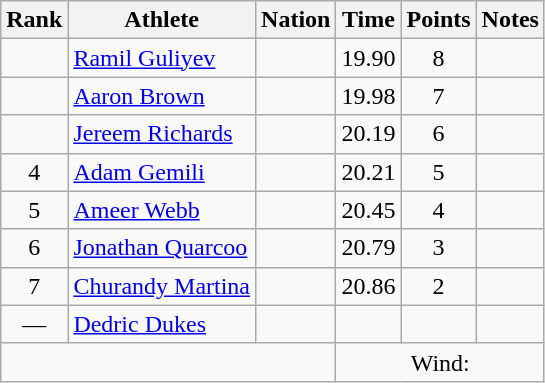<table class="wikitable sortable" style="text-align:center;">
<tr>
<th scope="col" style="width: 10px;">Rank</th>
<th scope="col">Athlete</th>
<th scope="col">Nation</th>
<th scope="col">Time</th>
<th scope="col">Points</th>
<th scope="col">Notes</th>
</tr>
<tr>
<td></td>
<td align=left><a href='#'>Ramil Guliyev</a></td>
<td align=left></td>
<td>19.90</td>
<td>8</td>
<td></td>
</tr>
<tr>
<td></td>
<td align=left><a href='#'>Aaron Brown</a></td>
<td align=left></td>
<td>19.98</td>
<td>7</td>
<td></td>
</tr>
<tr>
<td></td>
<td align=left><a href='#'>Jereem Richards</a></td>
<td align=left></td>
<td>20.19</td>
<td>6</td>
<td></td>
</tr>
<tr>
<td>4</td>
<td align=left><a href='#'>Adam Gemili</a></td>
<td align=left></td>
<td>20.21</td>
<td>5</td>
<td></td>
</tr>
<tr>
<td>5</td>
<td align=left><a href='#'>Ameer Webb</a></td>
<td align=left></td>
<td>20.45</td>
<td>4</td>
<td></td>
</tr>
<tr>
<td>6</td>
<td align=left><a href='#'>Jonathan Quarcoo</a></td>
<td align=left></td>
<td>20.79</td>
<td>3</td>
<td></td>
</tr>
<tr>
<td>7</td>
<td align=left><a href='#'>Churandy Martina</a></td>
<td align=left></td>
<td>20.86</td>
<td>2</td>
<td></td>
</tr>
<tr>
<td>—</td>
<td align=left><a href='#'>Dedric Dukes</a></td>
<td align=left></td>
<td></td>
<td></td>
<td></td>
</tr>
<tr class="sortbottom">
<td colspan="3"></td>
<td colspan="3">Wind: </td>
</tr>
</table>
